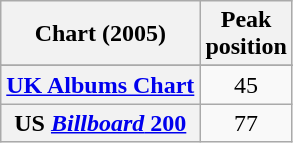<table class="wikitable sortable plainrowheaders">
<tr>
<th>Chart (2005)</th>
<th>Peak<br>position</th>
</tr>
<tr>
</tr>
<tr>
</tr>
<tr>
</tr>
<tr>
</tr>
<tr>
</tr>
<tr>
<th scope="row"><a href='#'>UK Albums Chart</a></th>
<td style="text-align:center;">45</td>
</tr>
<tr>
<th scope="row">US <a href='#'><em>Billboard</em> 200</a></th>
<td style="text-align:center;">77</td>
</tr>
</table>
